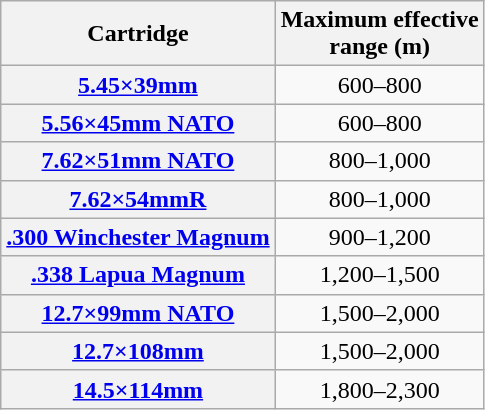<table class="wikitable" style="text-align:center; margin-left: 10px" name=Cartridge/range>
<tr>
<th>Cartridge</th>
<th>Maximum effective<br> range (m)</th>
</tr>
<tr>
<th><a href='#'>5.45×39mm</a></th>
<td>600–800</td>
</tr>
<tr>
<th><a href='#'>5.56×45mm NATO</a></th>
<td>600–800</td>
</tr>
<tr>
<th><a href='#'>7.62×51mm NATO</a></th>
<td>800–1,000</td>
</tr>
<tr>
<th><a href='#'>7.62×54mmR</a></th>
<td>800–1,000</td>
</tr>
<tr>
<th><a href='#'>.300 Winchester Magnum</a></th>
<td>900–1,200</td>
</tr>
<tr>
<th><a href='#'>.338 Lapua Magnum</a></th>
<td>1,200–1,500</td>
</tr>
<tr>
<th><a href='#'>12.7×99mm NATO</a></th>
<td>1,500–2,000</td>
</tr>
<tr>
<th><a href='#'>12.7×108mm</a></th>
<td>1,500–2,000</td>
</tr>
<tr>
<th><a href='#'>14.5×114mm</a></th>
<td>1,800–2,300</td>
</tr>
</table>
